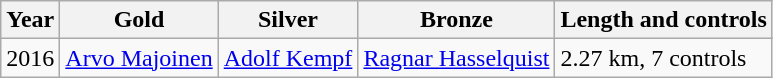<table class="wikitable">
<tr>
<th>Year</th>
<th>Gold</th>
<th>Silver</th>
<th>Bronze</th>
<th>Length and controls</th>
</tr>
<tr>
<td>2016</td>
<td> <a href='#'>Arvo Majoinen</a></td>
<td> <a href='#'>Adolf Kempf</a></td>
<td> <a href='#'>Ragnar Hasselquist</a></td>
<td>2.27 km, 7 controls</td>
</tr>
</table>
